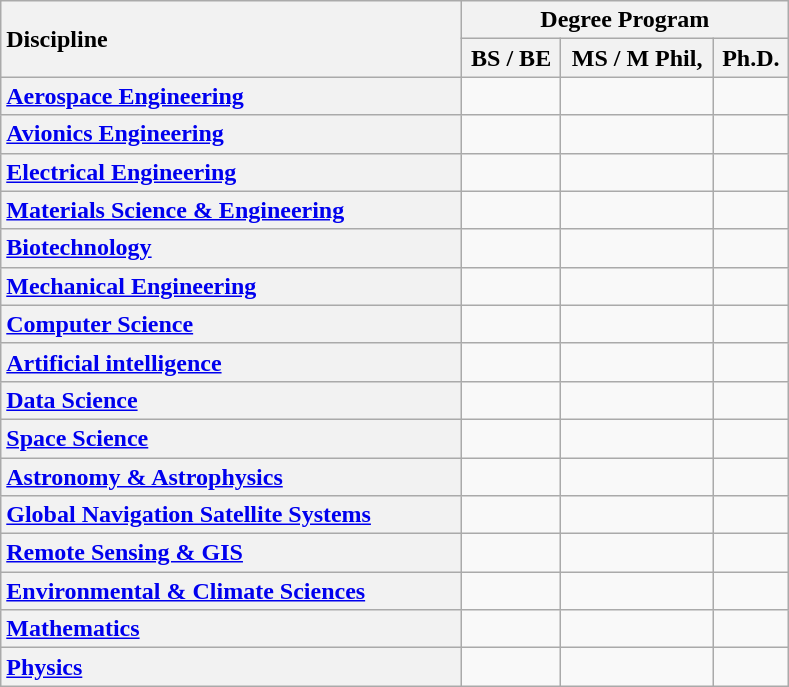<table class="wikitable" style="text-align:center;">
<tr>
<th rowspan="2" style="width:300px; text-align:left;">Discipline</th>
<th colspan="3" style="width:210px;">Degree Program</th>
</tr>
<tr>
<th>BS / BE</th>
<th>MS / M Phil,</th>
<th>Ph.D.</th>
</tr>
<tr>
<th style="text-align:left"><a href='#'>Aerospace Engineering</a></th>
<td></td>
<td></td>
<td></td>
</tr>
<tr>
<th style="text-align:left"><a href='#'>Avionics Engineering</a></th>
<td></td>
<td></td>
<td></td>
</tr>
<tr>
<th style="text-align:left"><a href='#'>Electrical Engineering</a></th>
<td></td>
<td></td>
<td></td>
</tr>
<tr>
<th style="text-align:left"><a href='#'>Materials Science & Engineering</a></th>
<td></td>
<td></td>
<td></td>
</tr>
<tr>
<th style="text-align:left"><a href='#'>Biotechnology</a></th>
<td></td>
<td></td>
<td></td>
</tr>
<tr>
<th style="text-align:left"><a href='#'>Mechanical Engineering</a></th>
<td></td>
<td></td>
<td></td>
</tr>
<tr>
<th style="text-align:left"><a href='#'>Computer Science</a></th>
<td></td>
<td></td>
<td></td>
</tr>
<tr>
<th style="text-align:left"><a href='#'>Artificial intelligence</a></th>
<td></td>
<td></td>
<td></td>
</tr>
<tr>
<th style="text-align:left"><a href='#'>Data Science</a></th>
<td></td>
<td></td>
<td></td>
</tr>
<tr>
<th style="text-align:left"><a href='#'>Space Science</a></th>
<td></td>
<td></td>
<td></td>
</tr>
<tr>
<th style="text-align:left"><a href='#'>Astronomy & Astrophysics</a></th>
<td></td>
<td></td>
<td></td>
</tr>
<tr>
<th style="text-align:left"><a href='#'>Global Navigation Satellite Systems</a></th>
<td></td>
<td></td>
<td></td>
</tr>
<tr>
<th style="text-align:left"><a href='#'>Remote Sensing & GIS</a></th>
<td></td>
<td></td>
<td></td>
</tr>
<tr>
<th style="text-align:left"><a href='#'>Environmental & Climate Sciences</a></th>
<td></td>
<td></td>
<td></td>
</tr>
<tr>
<th style="text-align:left"><a href='#'>Mathematics</a></th>
<td></td>
<td></td>
<td></td>
</tr>
<tr>
<th style="text-align:left"><a href='#'>Physics</a></th>
<td></td>
<td></td>
<td></td>
</tr>
</table>
